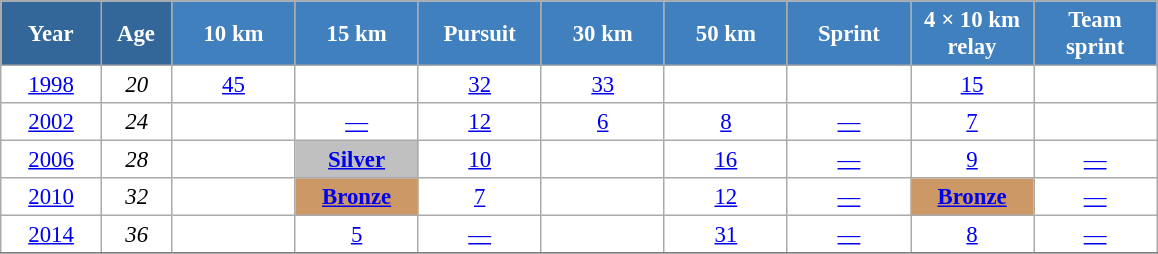<table class="wikitable" style="font-size:95%; text-align:center; border:grey solid 1px; border-collapse:collapse; background:#ffffff;">
<tr>
<th style="background-color:#369; color:white; width:60px;"> Year </th>
<th style="background-color:#369; color:white; width:40px;"> Age </th>
<th style="background-color:#4180be; color:white; width:75px;"> 10 km </th>
<th style="background-color:#4180be; color:white; width:75px;"> 15 km </th>
<th style="background-color:#4180be; color:white; width:75px;"> Pursuit </th>
<th style="background-color:#4180be; color:white; width:75px;"> 30 km </th>
<th style="background-color:#4180be; color:white; width:75px;"> 50 km </th>
<th style="background-color:#4180be; color:white; width:75px;"> Sprint </th>
<th style="background-color:#4180be; color:white; width:75px;"> 4 × 10 km <br> relay </th>
<th style="background-color:#4180be; color:white; width:75px;"> Team <br> sprint </th>
</tr>
<tr>
<td><a href='#'>1998</a></td>
<td><em>20</em></td>
<td><a href='#'>45</a></td>
<td></td>
<td><a href='#'>32</a></td>
<td><a href='#'>33</a></td>
<td><a href='#'></a></td>
<td></td>
<td><a href='#'>15</a></td>
<td></td>
</tr>
<tr>
<td><a href='#'>2002</a></td>
<td><em>24</em></td>
<td></td>
<td><a href='#'>—</a></td>
<td><a href='#'>12</a></td>
<td><a href='#'>6</a></td>
<td><a href='#'>8</a></td>
<td><a href='#'>—</a></td>
<td><a href='#'>7</a></td>
<td></td>
</tr>
<tr>
<td><a href='#'>2006</a></td>
<td><em>28</em></td>
<td></td>
<td style="background:silver;"><a href='#'><strong>Silver</strong></a></td>
<td><a href='#'>10</a></td>
<td></td>
<td><a href='#'>16</a></td>
<td><a href='#'>—</a></td>
<td><a href='#'>9</a></td>
<td><a href='#'>—</a></td>
</tr>
<tr>
<td><a href='#'>2010</a></td>
<td><em>32</em></td>
<td></td>
<td style="background:#c96;"><a href='#'><strong>Bronze</strong></a></td>
<td><a href='#'>7</a></td>
<td></td>
<td><a href='#'>12</a></td>
<td><a href='#'>—</a></td>
<td style="background:#c96;"><a href='#'><strong>Bronze</strong></a></td>
<td><a href='#'>—</a></td>
</tr>
<tr>
<td><a href='#'>2014</a></td>
<td><em>36</em></td>
<td></td>
<td><a href='#'>5</a></td>
<td><a href='#'>—</a></td>
<td></td>
<td><a href='#'>31</a></td>
<td><a href='#'>—</a></td>
<td><a href='#'>8</a></td>
<td><a href='#'>—</a></td>
</tr>
<tr>
</tr>
</table>
